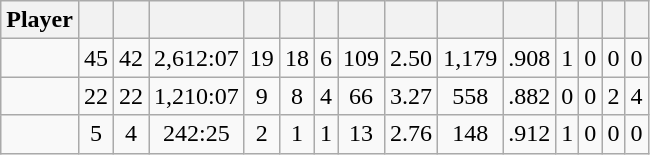<table class="wikitable sortable" style="text-align:center;">
<tr>
<th>Player</th>
<th></th>
<th></th>
<th></th>
<th></th>
<th></th>
<th></th>
<th></th>
<th></th>
<th></th>
<th></th>
<th></th>
<th></th>
<th></th>
<th></th>
</tr>
<tr>
<td></td>
<td>45</td>
<td>42</td>
<td>2,612:07</td>
<td>19</td>
<td>18</td>
<td>6</td>
<td>109</td>
<td>2.50</td>
<td>1,179</td>
<td>.908</td>
<td>1</td>
<td>0</td>
<td>0</td>
<td>0</td>
</tr>
<tr>
<td></td>
<td>22</td>
<td>22</td>
<td>1,210:07</td>
<td>9</td>
<td>8</td>
<td>4</td>
<td>66</td>
<td>3.27</td>
<td>558</td>
<td>.882</td>
<td>0</td>
<td>0</td>
<td>2</td>
<td>4</td>
</tr>
<tr>
<td></td>
<td>5</td>
<td>4</td>
<td>242:25</td>
<td>2</td>
<td>1</td>
<td>1</td>
<td>13</td>
<td>2.76</td>
<td>148</td>
<td>.912</td>
<td>1</td>
<td>0</td>
<td>0</td>
<td>0</td>
</tr>
</table>
